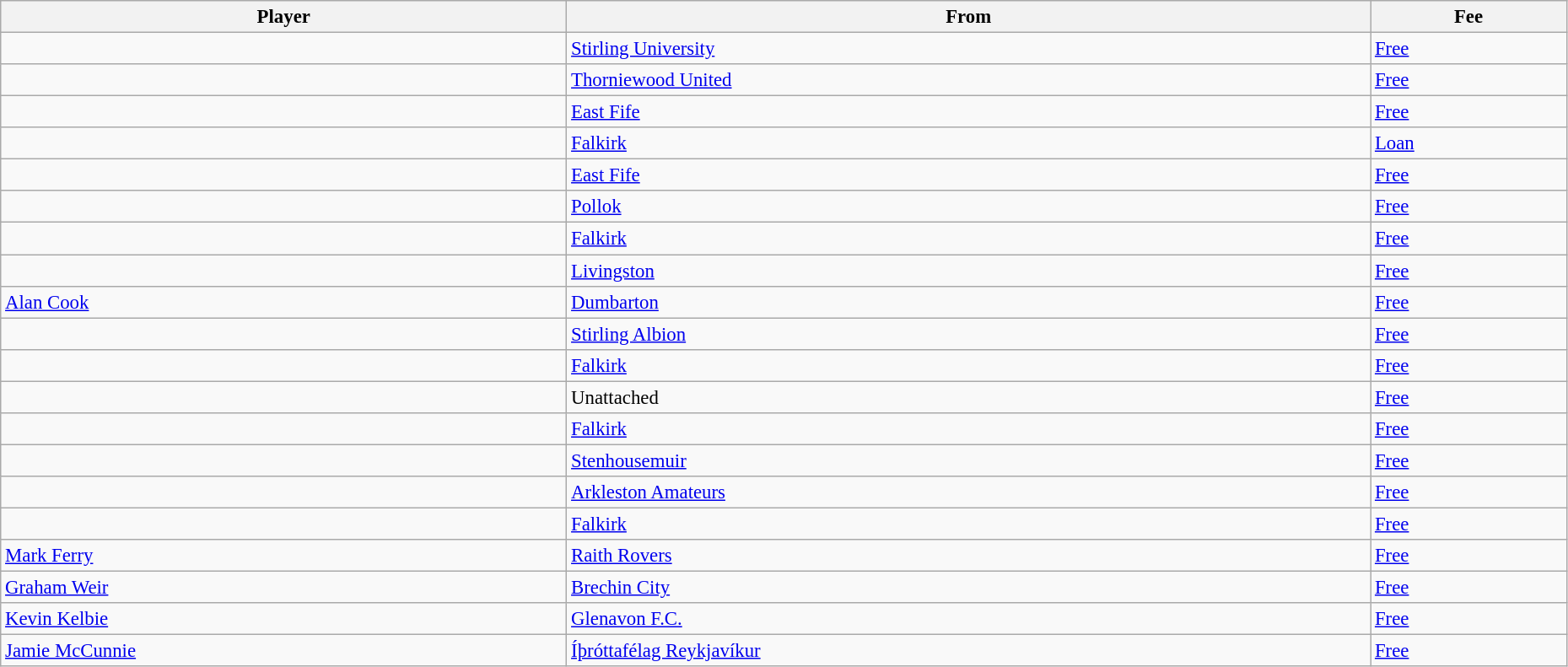<table class="wikitable" style="text-align:center; font-size:95%;width:98%; text-align:left">
<tr>
<th>Player</th>
<th>From</th>
<th>Fee</th>
</tr>
<tr>
<td> </td>
<td> <a href='#'>Stirling University</a></td>
<td><a href='#'>Free</a></td>
</tr>
<tr>
<td> </td>
<td> <a href='#'>Thorniewood United</a></td>
<td><a href='#'>Free</a></td>
</tr>
<tr>
<td> </td>
<td> <a href='#'>East Fife</a></td>
<td><a href='#'>Free</a></td>
</tr>
<tr>
<td> </td>
<td> <a href='#'>Falkirk</a></td>
<td><a href='#'>Loan</a></td>
</tr>
<tr>
<td> </td>
<td> <a href='#'>East Fife</a></td>
<td><a href='#'>Free</a></td>
</tr>
<tr>
<td> </td>
<td> <a href='#'>Pollok</a></td>
<td><a href='#'>Free</a></td>
</tr>
<tr>
<td> </td>
<td> <a href='#'>Falkirk</a></td>
<td><a href='#'>Free</a></td>
</tr>
<tr>
<td> </td>
<td> <a href='#'>Livingston</a></td>
<td><a href='#'>Free</a></td>
</tr>
<tr>
<td> <a href='#'>Alan Cook</a></td>
<td> <a href='#'>Dumbarton</a></td>
<td><a href='#'>Free</a></td>
</tr>
<tr>
<td> </td>
<td> <a href='#'>Stirling Albion</a></td>
<td><a href='#'>Free</a></td>
</tr>
<tr>
<td> </td>
<td> <a href='#'>Falkirk</a></td>
<td><a href='#'>Free</a></td>
</tr>
<tr>
<td> </td>
<td>Unattached</td>
<td><a href='#'>Free</a></td>
</tr>
<tr>
<td> </td>
<td> <a href='#'>Falkirk</a></td>
<td><a href='#'>Free</a></td>
</tr>
<tr>
<td> </td>
<td> <a href='#'>Stenhousemuir</a></td>
<td><a href='#'>Free</a></td>
</tr>
<tr>
<td> </td>
<td> <a href='#'>Arkleston Amateurs</a></td>
<td><a href='#'>Free</a></td>
</tr>
<tr>
<td> </td>
<td> <a href='#'>Falkirk</a></td>
<td><a href='#'>Free</a></td>
</tr>
<tr>
<td> <a href='#'>Mark Ferry</a></td>
<td> <a href='#'>Raith Rovers</a></td>
<td><a href='#'>Free</a></td>
</tr>
<tr>
<td> <a href='#'>Graham Weir</a></td>
<td> <a href='#'>Brechin City</a></td>
<td><a href='#'>Free</a></td>
</tr>
<tr>
<td> <a href='#'>Kevin Kelbie</a></td>
<td> <a href='#'>Glenavon F.C.</a></td>
<td><a href='#'>Free</a></td>
</tr>
<tr>
<td> <a href='#'>Jamie McCunnie</a></td>
<td> <a href='#'>Íþróttafélag Reykjavíkur</a></td>
<td><a href='#'>Free</a></td>
</tr>
</table>
